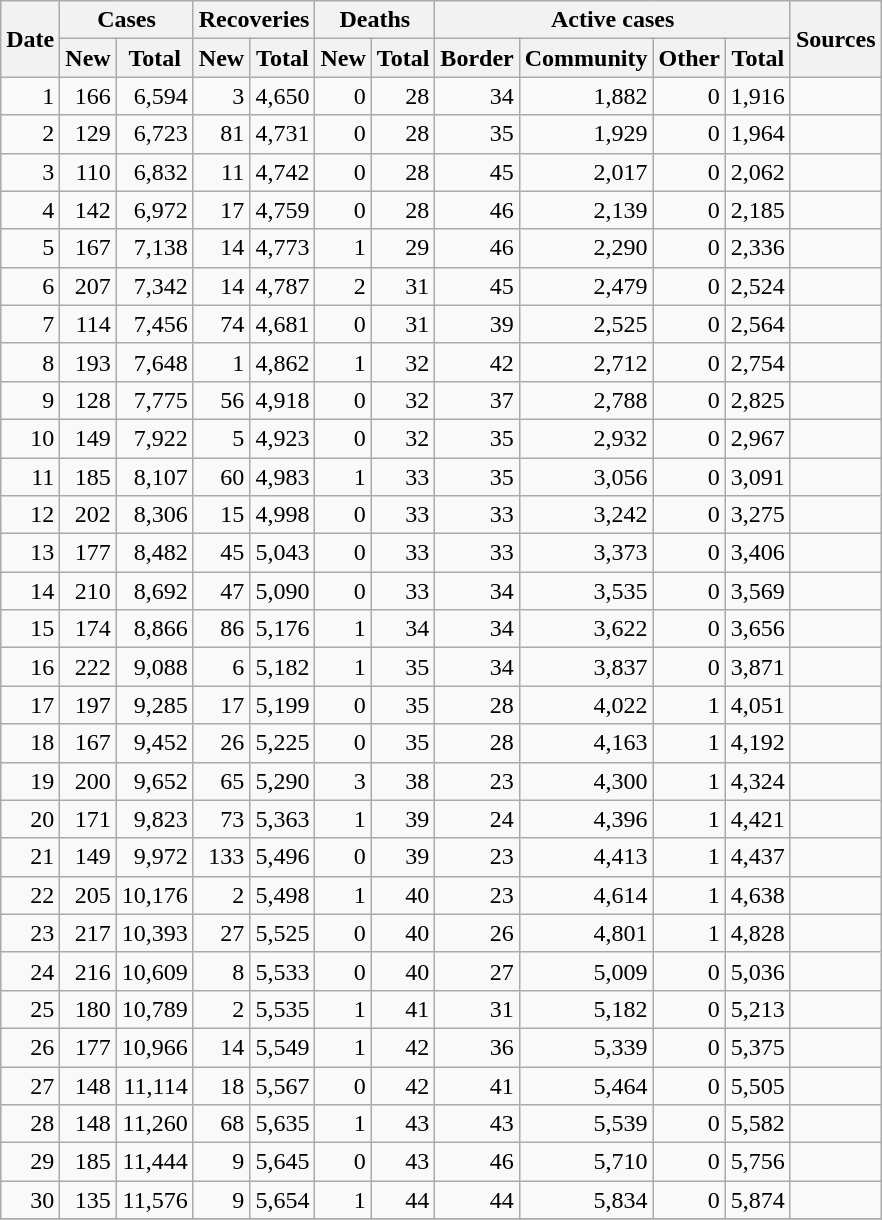<table class="wikitable sortable mw-collapsible mw-collapsed sticky-header-multi sort-under" style="text-align:right;">
<tr>
<th rowspan=2>Date</th>
<th colspan=2>Cases</th>
<th colspan=2>Recoveries</th>
<th colspan=2>Deaths</th>
<th colspan=4>Active cases</th>
<th rowspan=2 class="unsortable">Sources</th>
</tr>
<tr>
<th>New</th>
<th>Total</th>
<th>New</th>
<th>Total</th>
<th>New</th>
<th>Total</th>
<th>Border</th>
<th>Community</th>
<th>Other</th>
<th>Total</th>
</tr>
<tr>
<td>1</td>
<td>166</td>
<td>6,594</td>
<td>3</td>
<td>4,650</td>
<td>0</td>
<td>28</td>
<td>34</td>
<td>1,882</td>
<td>0</td>
<td>1,916</td>
<td></td>
</tr>
<tr>
<td>2</td>
<td>129</td>
<td>6,723</td>
<td>81</td>
<td>4,731</td>
<td>0</td>
<td>28</td>
<td>35</td>
<td>1,929</td>
<td>0</td>
<td>1,964</td>
<td></td>
</tr>
<tr>
<td>3</td>
<td>110</td>
<td>6,832</td>
<td>11</td>
<td>4,742</td>
<td>0</td>
<td>28</td>
<td>45</td>
<td>2,017</td>
<td>0</td>
<td>2,062</td>
<td></td>
</tr>
<tr>
<td>4</td>
<td>142</td>
<td>6,972</td>
<td>17</td>
<td>4,759</td>
<td>0</td>
<td>28</td>
<td>46</td>
<td>2,139</td>
<td>0</td>
<td>2,185</td>
<td></td>
</tr>
<tr>
<td>5</td>
<td>167</td>
<td>7,138</td>
<td>14</td>
<td>4,773</td>
<td>1</td>
<td>29</td>
<td>46</td>
<td>2,290</td>
<td>0</td>
<td>2,336</td>
<td></td>
</tr>
<tr>
<td>6</td>
<td>207</td>
<td>7,342</td>
<td>14</td>
<td>4,787</td>
<td>2</td>
<td>31</td>
<td>45</td>
<td>2,479</td>
<td>0</td>
<td>2,524</td>
<td></td>
</tr>
<tr>
<td>7</td>
<td>114</td>
<td>7,456</td>
<td>74</td>
<td>4,681</td>
<td>0</td>
<td>31</td>
<td>39</td>
<td>2,525</td>
<td>0</td>
<td>2,564</td>
<td></td>
</tr>
<tr>
<td>8</td>
<td>193</td>
<td>7,648</td>
<td>1</td>
<td>4,862</td>
<td>1</td>
<td>32</td>
<td>42</td>
<td>2,712</td>
<td>0</td>
<td>2,754</td>
<td></td>
</tr>
<tr>
<td>9</td>
<td>128</td>
<td>7,775</td>
<td>56</td>
<td>4,918</td>
<td>0</td>
<td>32</td>
<td>37</td>
<td>2,788</td>
<td>0</td>
<td>2,825</td>
<td></td>
</tr>
<tr>
<td>10</td>
<td>149</td>
<td>7,922</td>
<td>5</td>
<td>4,923</td>
<td>0</td>
<td>32</td>
<td>35</td>
<td>2,932</td>
<td>0</td>
<td>2,967</td>
<td></td>
</tr>
<tr>
<td>11</td>
<td>185</td>
<td>8,107</td>
<td>60</td>
<td>4,983</td>
<td>1</td>
<td>33</td>
<td>35</td>
<td>3,056</td>
<td>0</td>
<td>3,091</td>
<td></td>
</tr>
<tr>
<td>12</td>
<td>202</td>
<td>8,306</td>
<td>15</td>
<td>4,998</td>
<td>0</td>
<td>33</td>
<td>33</td>
<td>3,242</td>
<td>0</td>
<td>3,275</td>
<td></td>
</tr>
<tr>
<td>13</td>
<td>177</td>
<td>8,482</td>
<td>45</td>
<td>5,043</td>
<td>0</td>
<td>33</td>
<td>33</td>
<td>3,373</td>
<td>0</td>
<td>3,406</td>
<td></td>
</tr>
<tr>
<td>14</td>
<td>210</td>
<td>8,692</td>
<td>47</td>
<td>5,090</td>
<td>0</td>
<td>33</td>
<td>34</td>
<td>3,535</td>
<td>0</td>
<td>3,569</td>
<td></td>
</tr>
<tr>
<td>15</td>
<td>174</td>
<td>8,866</td>
<td>86</td>
<td>5,176</td>
<td>1</td>
<td>34</td>
<td>34</td>
<td>3,622</td>
<td>0</td>
<td>3,656</td>
<td></td>
</tr>
<tr>
<td>16</td>
<td>222</td>
<td>9,088</td>
<td>6</td>
<td>5,182</td>
<td>1</td>
<td>35</td>
<td>34</td>
<td>3,837</td>
<td>0</td>
<td>3,871</td>
<td></td>
</tr>
<tr>
<td>17</td>
<td>197</td>
<td>9,285</td>
<td>17</td>
<td>5,199</td>
<td>0</td>
<td>35</td>
<td>28</td>
<td>4,022</td>
<td>1</td>
<td>4,051</td>
<td></td>
</tr>
<tr>
<td>18</td>
<td>167</td>
<td>9,452</td>
<td>26</td>
<td>5,225</td>
<td>0</td>
<td>35</td>
<td>28</td>
<td>4,163</td>
<td>1</td>
<td>4,192</td>
<td></td>
</tr>
<tr>
<td>19</td>
<td>200</td>
<td>9,652</td>
<td>65</td>
<td>5,290</td>
<td>3</td>
<td>38</td>
<td>23</td>
<td>4,300</td>
<td>1</td>
<td>4,324</td>
<td></td>
</tr>
<tr>
<td>20</td>
<td>171</td>
<td>9,823</td>
<td>73</td>
<td>5,363</td>
<td>1</td>
<td>39</td>
<td>24</td>
<td>4,396</td>
<td>1</td>
<td>4,421</td>
<td></td>
</tr>
<tr>
<td>21</td>
<td>149</td>
<td>9,972</td>
<td>133</td>
<td>5,496</td>
<td>0</td>
<td>39</td>
<td>23</td>
<td>4,413</td>
<td>1</td>
<td>4,437</td>
<td></td>
</tr>
<tr>
<td>22</td>
<td>205</td>
<td>10,176</td>
<td>2</td>
<td>5,498</td>
<td>1</td>
<td>40</td>
<td>23</td>
<td>4,614</td>
<td>1</td>
<td>4,638</td>
<td></td>
</tr>
<tr>
<td>23</td>
<td>217</td>
<td>10,393</td>
<td>27</td>
<td>5,525</td>
<td>0</td>
<td>40</td>
<td>26</td>
<td>4,801</td>
<td>1</td>
<td>4,828</td>
<td></td>
</tr>
<tr>
<td>24</td>
<td>216</td>
<td>10,609</td>
<td>8</td>
<td>5,533</td>
<td>0</td>
<td>40</td>
<td>27</td>
<td>5,009</td>
<td>0</td>
<td>5,036</td>
<td></td>
</tr>
<tr>
<td>25</td>
<td>180</td>
<td>10,789</td>
<td>2</td>
<td>5,535</td>
<td>1</td>
<td>41</td>
<td>31</td>
<td>5,182</td>
<td>0</td>
<td>5,213</td>
<td></td>
</tr>
<tr>
<td>26</td>
<td>177</td>
<td>10,966</td>
<td>14</td>
<td>5,549</td>
<td>1</td>
<td>42</td>
<td>36</td>
<td>5,339</td>
<td>0</td>
<td>5,375</td>
<td></td>
</tr>
<tr>
<td>27</td>
<td>148</td>
<td>11,114</td>
<td>18</td>
<td>5,567</td>
<td>0</td>
<td>42</td>
<td>41</td>
<td>5,464</td>
<td>0</td>
<td>5,505</td>
<td></td>
</tr>
<tr>
<td>28</td>
<td>148</td>
<td>11,260</td>
<td>68</td>
<td>5,635</td>
<td>1</td>
<td>43</td>
<td>43</td>
<td>5,539</td>
<td>0</td>
<td>5,582</td>
<td></td>
</tr>
<tr>
<td>29</td>
<td>185</td>
<td>11,444</td>
<td>9</td>
<td>5,645</td>
<td>0</td>
<td>43</td>
<td>46</td>
<td>5,710</td>
<td>0</td>
<td>5,756</td>
<td></td>
</tr>
<tr>
<td>30</td>
<td>135</td>
<td>11,576</td>
<td>9</td>
<td>5,654</td>
<td>1</td>
<td>44</td>
<td>44</td>
<td>5,834</td>
<td>0</td>
<td>5,874</td>
<td></td>
</tr>
<tr>
</tr>
</table>
